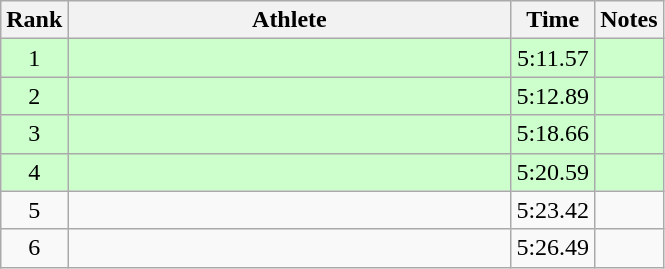<table class="wikitable" style="text-align:center">
<tr>
<th>Rank</th>
<th Style="width:18em">Athlete</th>
<th>Time</th>
<th>Notes</th>
</tr>
<tr style="background:#cfc">
<td>1</td>
<td style="text-align:left"></td>
<td>5:11.57</td>
<td></td>
</tr>
<tr style="background:#cfc">
<td>2</td>
<td style="text-align:left"></td>
<td>5:12.89</td>
<td></td>
</tr>
<tr style="background:#cfc">
<td>3</td>
<td style="text-align:left"></td>
<td>5:18.66</td>
<td></td>
</tr>
<tr style="background:#cfc">
<td>4</td>
<td style="text-align:left"></td>
<td>5:20.59</td>
<td></td>
</tr>
<tr>
<td>5</td>
<td style="text-align:left"></td>
<td>5:23.42</td>
<td></td>
</tr>
<tr>
<td>6</td>
<td style="text-align:left"></td>
<td>5:26.49</td>
<td></td>
</tr>
</table>
